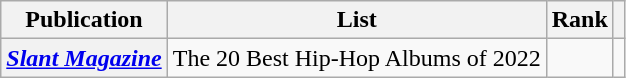<table class="wikitable sortable plainrowheaders" style="border:none; margin:0;">
<tr>
<th scope="col">Publication</th>
<th scope="col" class="unsortable">List</th>
<th scope="col" data-sort-type="number">Rank</th>
<th scope="col" class="unsortable"></th>
</tr>
<tr>
<th scope="row"><em><a href='#'>Slant Magazine</a></em></th>
<td>The 20 Best Hip-Hop Albums of 2022</td>
<td></td>
<td></td>
</tr>
</table>
